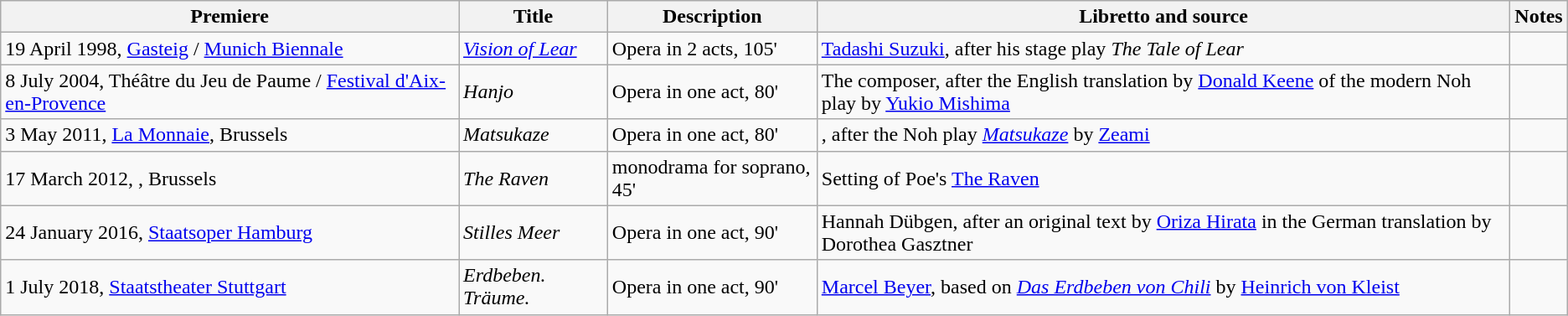<table class="wikitable sortable">
<tr>
<th>Premiere</th>
<th>Title</th>
<th class=unsortable>Description</th>
<th class=unsortable>Libretto and source</th>
<th class=unsortable>Notes</th>
</tr>
<tr>
<td>19 April 1998, <a href='#'>Gasteig</a> / <a href='#'>Munich Biennale</a></td>
<td><em><a href='#'>Vision of Lear</a></em></td>
<td>Opera in 2 acts, 105'</td>
<td><a href='#'>Tadashi Suzuki</a>, after his stage play <em>The Tale of Lear</em></td>
<td></td>
</tr>
<tr>
<td>8 July 2004, Théâtre du Jeu de Paume / <a href='#'>Festival d'Aix-en-Provence</a></td>
<td><em>Hanjo</em></td>
<td>Opera in one act, 80'</td>
<td>The composer, after the English translation by <a href='#'>Donald Keene</a> of the modern Noh play by <a href='#'>Yukio Mishima</a></td>
<td></td>
</tr>
<tr>
<td>3 May 2011, <a href='#'>La Monnaie</a>, Brussels</td>
<td><em>Matsukaze</em></td>
<td>Opera in one act, 80'</td>
<td>, after the Noh play <em><a href='#'>Matsukaze</a></em> by <a href='#'>Zeami</a></td>
<td></td>
</tr>
<tr>
<td>17 March 2012, , Brussels</td>
<td><em>The Raven</em></td>
<td>monodrama for soprano, 45'</td>
<td>Setting of Poe's <a href='#'>The Raven</a></td>
</tr>
<tr>
<td>24 January 2016, <a href='#'>Staatsoper Hamburg</a></td>
<td><em>Stilles Meer</em></td>
<td>Opera in one act, 90'</td>
<td>Hannah Dübgen, after an original text by <a href='#'>Oriza Hirata</a> in the German translation by Dorothea Gasztner</td>
<td></td>
</tr>
<tr>
<td>1 July 2018, <a href='#'>Staatstheater Stuttgart</a></td>
<td><em>Erdbeben. Träume.</em></td>
<td>Opera in one act, 90'</td>
<td><a href='#'>Marcel Beyer</a>, based on <em><a href='#'>Das Erdbeben von Chili</a></em> by <a href='#'>Heinrich von Kleist</a></td>
<td></td>
</tr>
</table>
